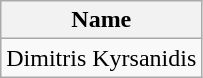<table class="wikitable">
<tr>
<th>Name</th>
</tr>
<tr>
<td> Dimitris Kyrsanidis</td>
</tr>
</table>
